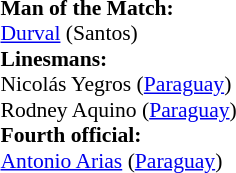<table width=100% style="font-size: 90%">
<tr>
<td><br><strong>Man of the Match:</strong>
<br><a href='#'>Durval</a> (Santos)
<br><strong>Linesmans:</strong>
<br>Nicolás Yegros (<a href='#'>Paraguay</a>)
<br>Rodney Aquino (<a href='#'>Paraguay</a>)
<br><strong>Fourth official:</strong>
<br><a href='#'>Antonio Arias</a> (<a href='#'>Paraguay</a>)</td>
</tr>
</table>
